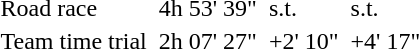<table>
<tr>
<td>Road race</td>
<td></td>
<td>4h 53' 39"</td>
<td></td>
<td>s.t.</td>
<td></td>
<td>s.t.</td>
</tr>
<tr>
<td>Team time trial</td>
<td></td>
<td>2h 07' 27"</td>
<td><br></td>
<td>+2' 10"</td>
<td></td>
<td>+4' 17"</td>
</tr>
</table>
